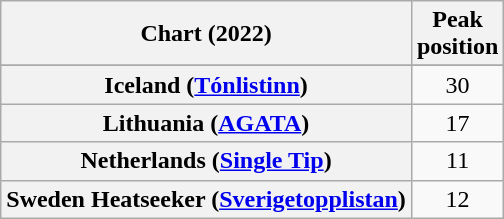<table class="wikitable sortable plainrowheaders" style="text-align:center">
<tr>
<th scope="col">Chart (2022)</th>
<th scope="col">Peak<br>position</th>
</tr>
<tr>
</tr>
<tr>
</tr>
<tr>
<th scope="row">Iceland (<a href='#'>Tónlistinn</a>)</th>
<td>30</td>
</tr>
<tr>
<th scope="row">Lithuania (<a href='#'>AGATA</a>)</th>
<td>17</td>
</tr>
<tr>
<th scope="row">Netherlands (<a href='#'>Single Tip</a>)</th>
<td>11</td>
</tr>
<tr>
<th scope="row">Sweden Heatseeker (<a href='#'>Sverigetopplistan</a>)</th>
<td>12</td>
</tr>
</table>
